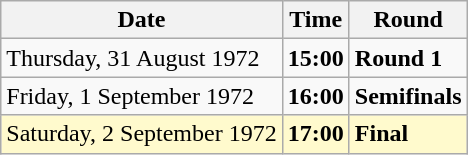<table class="wikitable">
<tr>
<th>Date</th>
<th>Time</th>
<th>Round</th>
</tr>
<tr>
<td>Thursday, 31 August 1972</td>
<td><strong>15:00</strong></td>
<td><strong>Round 1</strong></td>
</tr>
<tr>
<td>Friday, 1 September 1972</td>
<td><strong>16:00</strong></td>
<td><strong>Semifinals</strong></td>
</tr>
<tr style=background:lemonchiffon>
<td>Saturday, 2 September 1972</td>
<td><strong>17:00</strong></td>
<td><strong>Final</strong></td>
</tr>
</table>
